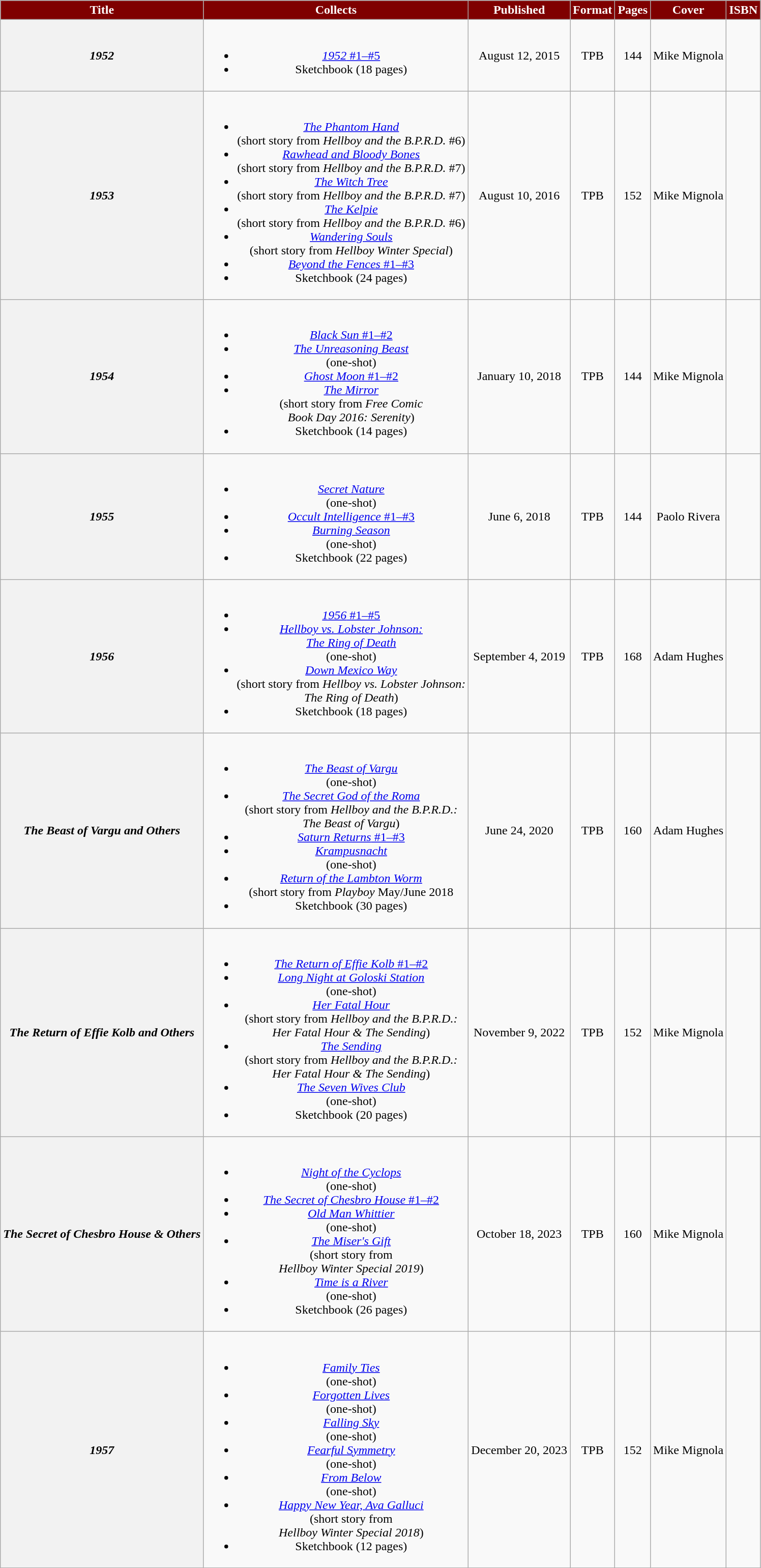<table class="wikitable" style="text-align: center">
<tr>
<th style="background:#7f0000; color:#fff;">Title</th>
<th style="background:#7f0000; color:#fff;">Collects</th>
<th style="background:#7f0000; color:#fff;">Published</th>
<th style="background:#7f0000; color:#fff;">Format</th>
<th style="background:#7f0000; color:#fff;">Pages</th>
<th style="background:#7f0000; color:#fff;">Cover</th>
<th style="background:#7f0000; color:#fff;">ISBN</th>
</tr>
<tr>
<th><em>1952</em></th>
<td><br><ul><li><a href='#'><em>1952</em> #1–#5</a></li><li>Sketchbook (18 pages)</li></ul></td>
<td>August 12, 2015</td>
<td>TPB</td>
<td>144</td>
<td>Mike Mignola</td>
<td></td>
</tr>
<tr>
<th><em>1953</em></th>
<td><br><ul><li><a href='#'><em>The Phantom Hand</em></a><br>(short story from <em>Hellboy and the B.P.R.D.</em> #6)</li><li><a href='#'><em>Rawhead and Bloody Bones</em></a><br>(short story from <em>Hellboy and the B.P.R.D.</em> #7)</li><li><a href='#'><em>The Witch Tree</em></a><br>(short story from <em>Hellboy and the B.P.R.D.</em> #7)</li><li><a href='#'><em>The Kelpie</em></a><br>(short story from <em>Hellboy and the B.P.R.D.</em> #6)</li><li><a href='#'><em>Wandering Souls</em></a><br>(short story from <em>Hellboy Winter Special</em>)</li><li><a href='#'><em>Beyond the Fences</em> #1–#3</a></li><li>Sketchbook (24 pages)</li></ul></td>
<td>August 10, 2016</td>
<td>TPB</td>
<td>152</td>
<td>Mike Mignola</td>
<td></td>
</tr>
<tr>
<th><em>1954</em></th>
<td><br><ul><li><a href='#'><em>Black Sun</em> #1–#2</a></li><li><a href='#'><em>The Unreasoning Beast</em></a><br>(one-shot)</li><li><a href='#'><em>Ghost Moon</em> #1–#2</a></li><li><a href='#'><em>The Mirror</em></a><br>(short story from <em>Free Comic<br>Book Day 2016: Serenity</em>)</li><li>Sketchbook (14 pages)</li></ul></td>
<td>January 10, 2018</td>
<td>TPB</td>
<td>144</td>
<td>Mike Mignola</td>
<td></td>
</tr>
<tr>
<th><em>1955</em></th>
<td><br><ul><li><a href='#'><em>Secret Nature</em></a><br>(one-shot)</li><li><a href='#'><em>Occult Intelligence</em> #1–#3</a></li><li><a href='#'><em>Burning Season</em></a><br>(one-shot)</li><li>Sketchbook (22 pages)</li></ul></td>
<td>June 6, 2018</td>
<td>TPB</td>
<td>144</td>
<td>Paolo Rivera</td>
<td></td>
</tr>
<tr>
<th><em>1956</em></th>
<td><br><ul><li><a href='#'><em>1956</em> #1–#5</a></li><li><a href='#'><em>Hellboy vs. Lobster Johnson:<br>The Ring of Death</em></a><br>(one-shot)</li><li><a href='#'><em>Down Mexico Way</em></a><br>(short story from <em>Hellboy vs. Lobster Johnson:<br>The Ring of Death</em>)</li><li>Sketchbook (18 pages)</li></ul></td>
<td>September 4, 2019</td>
<td>TPB</td>
<td>168</td>
<td>Adam Hughes</td>
<td></td>
</tr>
<tr>
<th><em>The Beast of Vargu and Others</em></th>
<td><br><ul><li><a href='#'><em>The Beast of Vargu</em></a><br>(one-shot)</li><li><a href='#'><em>The Secret God of the Roma</em></a><br>(short story from <em>Hellboy and the B.P.R.D.:<br>The Beast of Vargu</em>)</li><li><a href='#'><em>Saturn Returns</em> #1–#3</a></li><li><a href='#'><em>Krampusnacht</em></a><br>(one-shot)</li><li><a href='#'><em>Return of the Lambton Worm</em></a><br>(short story from <em>Playboy</em> May/June 2018</li><li>Sketchbook (30 pages)</li></ul></td>
<td>June 24, 2020</td>
<td>TPB</td>
<td>160</td>
<td>Adam Hughes</td>
<td></td>
</tr>
<tr>
<th><em>The Return of Effie Kolb and Others</em></th>
<td><br><ul><li><a href='#'><em>The Return of Effie Kolb</em> #1–#2</a></li><li><a href='#'><em>Long Night at Goloski Station</em></a><br>(one-shot)</li><li><a href='#'><em>Her Fatal Hour</em></a><br>(short story from <em>Hellboy and the B.P.R.D.:<br>Her Fatal Hour & The Sending</em>)</li><li><a href='#'><em>The Sending</em></a><br>(short story from <em>Hellboy and the B.P.R.D.:<br>Her Fatal Hour & The Sending</em>)</li><li><a href='#'><em>The Seven Wives Club</em></a><br>(one-shot)</li><li>Sketchbook (20 pages)</li></ul></td>
<td>November 9, 2022</td>
<td>TPB</td>
<td>152</td>
<td>Mike Mignola</td>
<td></td>
</tr>
<tr>
<th><em>The Secret of Chesbro House & Others</em></th>
<td><br><ul><li><a href='#'><em>Night of the Cyclops</em></a><br>(one-shot)</li><li><a href='#'><em>The Secret of Chesbro House</em> #1–#2</a></li><li><a href='#'><em>Old Man Whittier</em></a><br>(one-shot)</li><li><a href='#'><em>The Miser's Gift</em></a><br>(short story from<br><em>Hellboy Winter Special 2019</em>)</li><li><a href='#'><em>Time is a River</em></a><br>(one-shot)</li><li>Sketchbook (26 pages)</li></ul></td>
<td>October 18, 2023</td>
<td>TPB</td>
<td>160</td>
<td>Mike Mignola</td>
<td></td>
</tr>
<tr>
<th><em>1957</em></th>
<td><br><ul><li><a href='#'><em>Family Ties</em></a><br>(one-shot)</li><li><a href='#'><em>Forgotten Lives</em></a><br>(one-shot)</li><li><a href='#'><em>Falling Sky</em></a><br>(one-shot)</li><li><a href='#'><em>Fearful Symmetry</em></a><br>(one-shot)</li><li><a href='#'><em>From Below</em></a><br>(one-shot)</li><li><a href='#'><em>Happy New Year, Ava Galluci</em></a><br>(short story from<br><em>Hellboy Winter Special 2018</em>)</li><li>Sketchbook (12 pages)</li></ul></td>
<td>December 20, 2023</td>
<td>TPB</td>
<td>152</td>
<td>Mike Mignola</td>
<td></td>
</tr>
</table>
